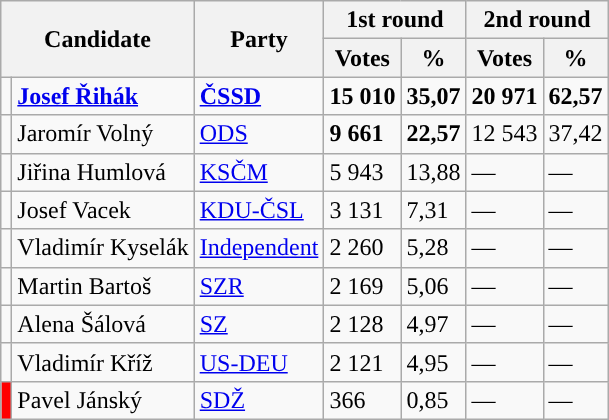<table class="wikitable sortable">
<tr>
<th colspan="2" rowspan="2">Candidate</th>
<th rowspan="2">Party</th>
<th colspan="2">1st round</th>
<th colspan="2">2nd round</th>
</tr>
<tr>
<th>Votes</th>
<th>%</th>
<th>Votes</th>
<th>%</th>
</tr>
<tr>
<td style="background-color:"></td>
<td><strong><a href='#'>Josef Řihák</a></strong></td>
<td><a href='#'><strong>ČSSD</strong></a></td>
<td><strong>15 010</strong></td>
<td><strong>35,07</strong></td>
<td><strong>20 971</strong></td>
<td><strong>62,57</strong></td>
</tr>
<tr>
<td style="background-color:"></td>
<td>Jaromír Volný</td>
<td><a href='#'>ODS</a></td>
<td><strong>9 661</strong></td>
<td><strong>22,57</strong></td>
<td>12 543</td>
<td>37,42</td>
</tr>
<tr>
<td style="background-color:"></td>
<td>Jiřina Humlová</td>
<td><a href='#'>KSČM</a></td>
<td>5 943</td>
<td>13,88</td>
<td>—</td>
<td>—</td>
</tr>
<tr>
<td style="background-color:"></td>
<td>Josef Vacek</td>
<td><a href='#'>KDU-ČSL</a></td>
<td>3 131</td>
<td>7,31</td>
<td>—</td>
<td>—</td>
</tr>
<tr>
<td style="background-color:"></td>
<td>Vladimír Kyselák</td>
<td><a href='#'>Independent</a></td>
<td>2 260</td>
<td>5,28</td>
<td>—</td>
<td>—</td>
</tr>
<tr>
<td style="background-color:"></td>
<td>Martin Bartoš</td>
<td><a href='#'>SZR</a></td>
<td>2 169</td>
<td>5,06</td>
<td>—</td>
<td>—</td>
</tr>
<tr>
<td style="background-color:"></td>
<td>Alena Šálová</td>
<td><a href='#'>SZ</a></td>
<td>2 128</td>
<td>4,97</td>
<td>—</td>
<td>—</td>
</tr>
<tr>
<td style="background-color:"></td>
<td>Vladimír Kříž</td>
<td><a href='#'>US-DEU</a></td>
<td>2 121</td>
<td>4,95</td>
<td>—</td>
<td>—</td>
</tr>
<tr>
<td style="background-color:red;"></td>
<td>Pavel Jánský</td>
<td><a href='#'>SDŽ</a></td>
<td>366</td>
<td>0,85</td>
<td>—</td>
<td>—</td>
</tr>
</table>
